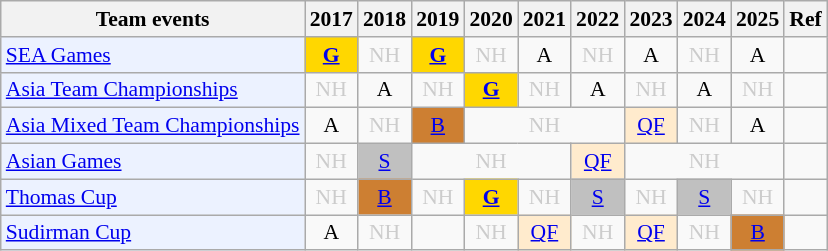<table class="wikitable" style="font-size: 90%; text-align:center">
<tr>
<th>Team events</th>
<th>2017</th>
<th>2018</th>
<th>2019</th>
<th>2020</th>
<th>2021</th>
<th>2022</th>
<th>2023</th>
<th>2024</th>
<th>2025</th>
<th>Ref</th>
</tr>
<tr>
<td bgcolor="#ECF2FF"; align="left"><a href='#'>SEA Games</a></td>
<td bgcolor=gold><a href='#'><strong>G</strong></a></td>
<td style=color:#ccc>NH</td>
<td bgcolor=gold><a href='#'><strong>G</strong></a></td>
<td style=color:#ccc>NH</td>
<td>A</td>
<td style=color:#ccc>NH</td>
<td>A</td>
<td style=color:#ccc>NH</td>
<td>A</td>
<td></td>
</tr>
<tr>
<td bgcolor="#ECF2FF"; align="left"><a href='#'>Asia Team Championships</a></td>
<td style=color:#ccc>NH</td>
<td>A</td>
<td style=color:#ccc>NH</td>
<td bgcolor=gold><a href='#'><strong>G</strong></a></td>
<td style=color:#ccc>NH</td>
<td>A</td>
<td style=color:#ccc>NH</td>
<td>A</td>
<td style=color:#ccc>NH</td>
<td></td>
</tr>
<tr>
<td bgcolor="#ECF2FF"; align="left"><a href='#'>Asia Mixed Team Championships</a></td>
<td>A</td>
<td style=color:#ccc>NH</td>
<td bgcolor=CD7F32><a href='#'>B</a></td>
<td colspan="3" style=color:#ccc>NH</td>
<td bgcolor=FFEBCD><a href='#'>QF</a></td>
<td style=color:#ccc>NH</td>
<td>A</td>
<td></td>
</tr>
<tr>
<td bgcolor="#ECF2FF"; align="left"><a href='#'>Asian Games</a></td>
<td style=color:#ccc>NH</td>
<td bgcolor=silver><a href='#'>S</a></td>
<td colspan="3" style=color:#ccc>NH</td>
<td bgcolor=FFEBCD><a href='#'>QF</a></td>
<td colspan="3" style=color:#ccc>NH</td>
<td></td>
</tr>
<tr>
<td bgcolor="#ECF2FF"; align="left"><a href='#'>Thomas Cup</a></td>
<td style=color:#ccc>NH</td>
<td bgcolor=CD7F32><a href='#'>B</a></td>
<td style=color:#ccc>NH</td>
<td bgcolor=gold><a href='#'><strong>G</strong></a></td>
<td style=color:#ccc>NH</td>
<td bgcolor=silver><a href='#'>S</a></td>
<td style=color:#ccc>NH</td>
<td bgcolor=silver><a href='#'>S</a></td>
<td style=color:#ccc>NH</td>
<td></td>
</tr>
<tr>
<td bgcolor="#ECF2FF"; align="left"><a href='#'>Sudirman Cup</a></td>
<td>A</td>
<td style=color:#ccc>NH</td>
<td></td>
<td style=color:#ccc>NH</td>
<td bgcolor=FFEBCD><a href='#'>QF</a></td>
<td style=color:#ccc>NH</td>
<td bgcolor=FFEBCD><a href='#'>QF</a></td>
<td style=color:#ccc>NH</td>
<td bgcolor=CD7F32><a href='#'>B</a></td>
<td></td>
</tr>
</table>
